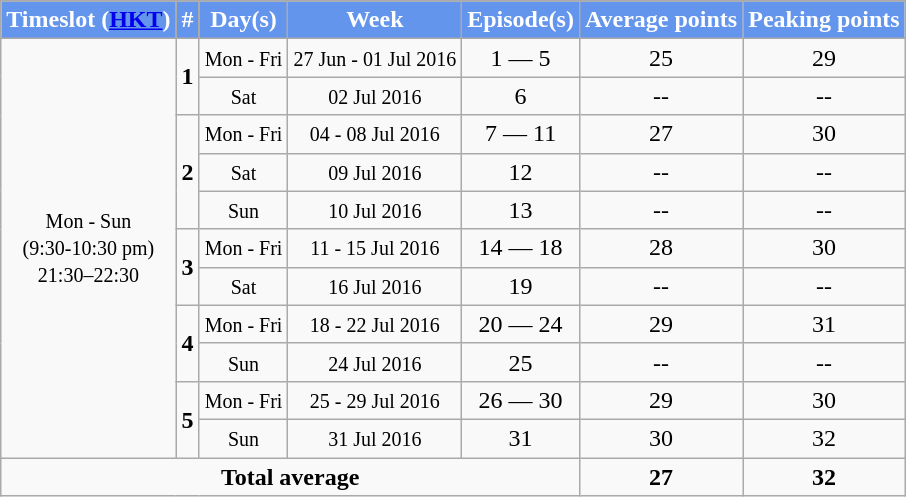<table class="wikitable" style="text-align:center;">
<tr style="background:cornflowerblue; color:white" align="center">
</tr>
<tr>
<th style="background:cornflowerblue; color:white" align="center">Timeslot (<a href='#'>HKT</a>)</th>
<th style="background:cornflowerblue; color:white" align="center">#</th>
<th style="background:cornflowerblue; color:white" align="center">Day(s)</th>
<th style="background:cornflowerblue; color:white" align="center">Week</th>
<th style="background:cornflowerblue; color:white" align="center">Episode(s)</th>
<th style="background:cornflowerblue; color:white" align="center">Average points</th>
<th style="background:cornflowerblue; color:white" align="center">Peaking points</th>
</tr>
<tr>
<td rowspan="11"><small>Mon - Sun<br>(9:30-10:30 pm)<br>21:30–22:30</small></td>
<td rowspan="2"><strong>1</strong></td>
<td><small>Mon - Fri</small></td>
<td><small>27 Jun - 01 Jul 2016</small></td>
<td>1 — 5</td>
<td>25</td>
<td>29</td>
</tr>
<tr>
<td><small>Sat</small></td>
<td><small>02 Jul 2016</small></td>
<td>6</td>
<td>--</td>
<td>--</td>
</tr>
<tr>
<td rowspan="3"><strong>2</strong></td>
<td><small>Mon - Fri</small></td>
<td><small>04 - 08 Jul 2016</small></td>
<td>7 — 11</td>
<td>27</td>
<td>30</td>
</tr>
<tr>
<td><small>Sat</small></td>
<td><small>09 Jul 2016</small></td>
<td>12</td>
<td>--</td>
<td>--</td>
</tr>
<tr>
<td><small>Sun</small></td>
<td><small>10 Jul 2016</small></td>
<td>13</td>
<td>--</td>
<td>--</td>
</tr>
<tr>
<td rowspan="2"><strong>3</strong></td>
<td><small>Mon - Fri</small></td>
<td><small>11 - 15 Jul 2016</small></td>
<td>14 — 18</td>
<td>28</td>
<td>30</td>
</tr>
<tr>
<td><small>Sat</small></td>
<td><small>16 Jul 2016</small></td>
<td>19</td>
<td>--</td>
<td>--</td>
</tr>
<tr>
<td rowspan="2"><strong>4</strong></td>
<td><small>Mon - Fri</small></td>
<td><small>18 - 22 Jul 2016</small></td>
<td>20 — 24</td>
<td>29</td>
<td>31</td>
</tr>
<tr>
<td><small>Sun</small></td>
<td><small>24 Jul 2016</small></td>
<td>25</td>
<td>--</td>
<td>--</td>
</tr>
<tr>
<td rowspan="2"><strong>5</strong></td>
<td><small>Mon - Fri</small></td>
<td><small>25 - 29 Jul 2016</small></td>
<td>26 — 30</td>
<td>29</td>
<td>30</td>
</tr>
<tr>
<td><small>Sun</small></td>
<td><small>31 Jul 2016</small></td>
<td>31</td>
<td>30</td>
<td>32</td>
</tr>
<tr>
<td colspan="5"><strong>Total average</strong></td>
<td><strong>27 </strong></td>
<td><strong>32 </strong></td>
</tr>
</table>
